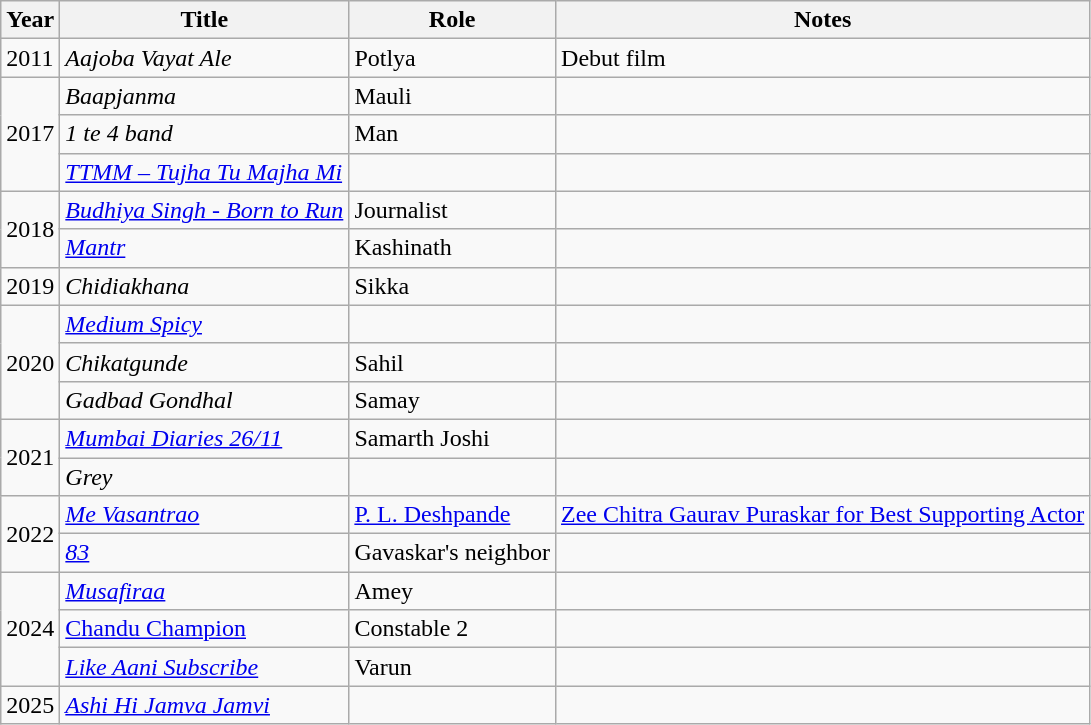<table class="wikitable">
<tr>
<th>Year</th>
<th>Title</th>
<th>Role</th>
<th>Notes</th>
</tr>
<tr>
<td>2011</td>
<td><em>Aajoba Vayat Ale</em></td>
<td>Potlya</td>
<td>Debut film</td>
</tr>
<tr>
<td rowspan="3">2017</td>
<td><em>Baapjanma</em></td>
<td>Mauli</td>
<td></td>
</tr>
<tr>
<td><em>1 te 4 band</em></td>
<td>Man</td>
<td></td>
</tr>
<tr>
<td><em><a href='#'>TTMM – Tujha Tu Majha Mi</a></em></td>
<td></td>
<td></td>
</tr>
<tr>
<td rowspan="2">2018</td>
<td><em><a href='#'>Budhiya Singh - Born to Run</a></em></td>
<td>Journalist</td>
<td></td>
</tr>
<tr>
<td><em><a href='#'>Mantr</a></em></td>
<td>Kashinath</td>
<td></td>
</tr>
<tr>
<td>2019</td>
<td><em>Chidiakhana</em></td>
<td>Sikka</td>
<td></td>
</tr>
<tr>
<td rowspan="3">2020</td>
<td><em><a href='#'>Medium Spicy</a></em></td>
<td></td>
<td></td>
</tr>
<tr>
<td><em>Chikatgunde</em></td>
<td>Sahil</td>
<td></td>
</tr>
<tr>
<td><em>Gadbad Gondhal</em></td>
<td>Samay</td>
<td></td>
</tr>
<tr>
<td rowspan="2">2021</td>
<td><em><a href='#'>Mumbai Diaries 26/11</a></em></td>
<td>Samarth Joshi</td>
<td></td>
</tr>
<tr>
<td><em>Grey</em></td>
<td></td>
<td></td>
</tr>
<tr>
<td rowspan="2">2022</td>
<td><em><a href='#'>Me Vasantrao</a></em></td>
<td><a href='#'>P. L. Deshpande</a></td>
<td><a href='#'>Zee Chitra Gaurav Puraskar for Best Supporting Actor</a></td>
</tr>
<tr>
<td><em><a href='#'>83</a></em></td>
<td>Gavaskar's neighbor</td>
<td></td>
</tr>
<tr>
<td rowspan="3">2024</td>
<td><em><a href='#'>Musafiraa</a></em></td>
<td>Amey</td>
<td></td>
</tr>
<tr>
<td><a href='#'>Chandu Champion</a></td>
<td>Constable 2</td>
<td></td>
</tr>
<tr>
<td><em><a href='#'>Like Aani Subscribe</a></em></td>
<td>Varun</td>
<td></td>
</tr>
<tr>
<td>2025</td>
<td><a href='#'><em>Ashi Hi Jamva Jamvi</em></a></td>
<td></td>
<td></td>
</tr>
</table>
